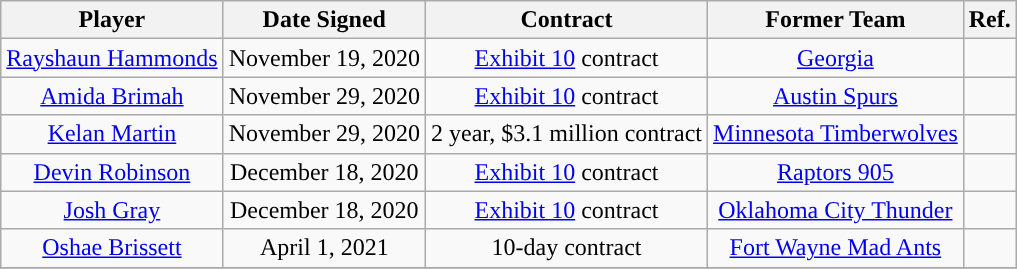<table class="wikitable sortable sortable" style="text-align: center">
<tr>
<th>Player</th>
<th>Date Signed</th>
<th>Contract</th>
<th>Former Team</th>
<th>Ref.</th>
</tr>
<tr>
<td><a href='#'>Rayshaun Hammonds</a></td>
<td>November 19, 2020</td>
<td><a href='#'>Exhibit 10</a> contract</td>
<td><a href='#'>Georgia</a></td>
<td></td>
</tr>
<tr>
<td><a href='#'>Amida Brimah</a></td>
<td>November 29, 2020</td>
<td><a href='#'>Exhibit 10</a> contract</td>
<td><a href='#'>Austin Spurs</a></td>
<td></td>
</tr>
<tr>
<td><a href='#'>Kelan Martin</a></td>
<td>November 29, 2020</td>
<td>2 year, $3.1 million contract</td>
<td><a href='#'>Minnesota Timberwolves</a></td>
<td></td>
</tr>
<tr>
<td><a href='#'>Devin Robinson</a></td>
<td>December 18, 2020</td>
<td><a href='#'>Exhibit 10</a> contract</td>
<td><a href='#'>Raptors 905</a></td>
<td></td>
</tr>
<tr>
<td><a href='#'>Josh Gray</a></td>
<td>December 18, 2020</td>
<td><a href='#'>Exhibit 10</a> contract</td>
<td><a href='#'>Oklahoma City Thunder</a></td>
<td></td>
</tr>
<tr>
<td><a href='#'>Oshae Brissett</a></td>
<td>April 1, 2021</td>
<td>10-day contract</td>
<td><a href='#'>Fort Wayne Mad Ants</a></td>
<td></td>
</tr>
<tr>
</tr>
</table>
